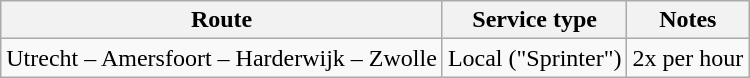<table class="wikitable">
<tr>
<th>Route</th>
<th>Service type</th>
<th>Notes</th>
</tr>
<tr>
<td>Utrecht – Amersfoort – Harderwijk – Zwolle</td>
<td>Local ("Sprinter")</td>
<td>2x per hour</td>
</tr>
</table>
